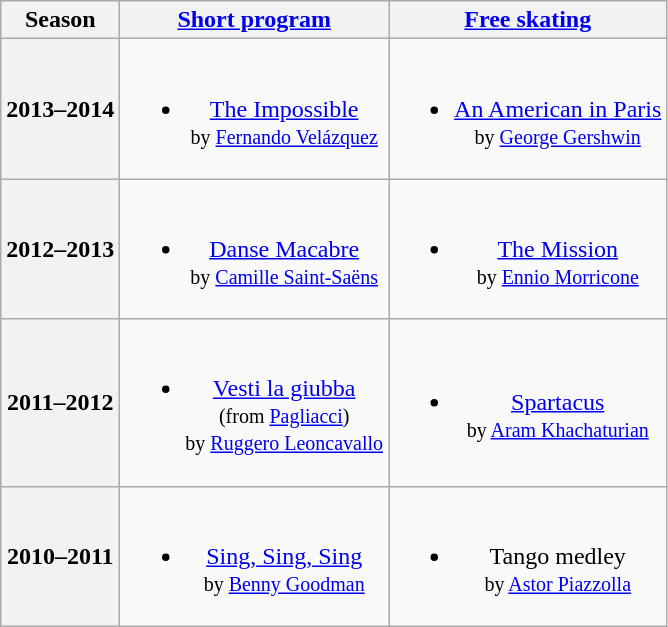<table class=wikitable style=text-align:center>
<tr>
<th>Season</th>
<th><a href='#'>Short program</a></th>
<th><a href='#'>Free skating</a></th>
</tr>
<tr>
<th>2013–2014 <br> </th>
<td><br><ul><li><a href='#'>The Impossible</a> <br><small> by <a href='#'>Fernando Velázquez</a> </small></li></ul></td>
<td><br><ul><li><a href='#'>An American in Paris</a> <br><small> by <a href='#'>George Gershwin</a> </small></li></ul></td>
</tr>
<tr>
<th>2012–2013 <br> </th>
<td><br><ul><li><a href='#'>Danse Macabre</a> <br><small> by <a href='#'>Camille Saint-Saëns</a> </small></li></ul></td>
<td><br><ul><li><a href='#'>The Mission</a> <br><small> by <a href='#'>Ennio Morricone</a> </small></li></ul></td>
</tr>
<tr>
<th>2011–2012 <br> </th>
<td><br><ul><li><a href='#'>Vesti la giubba</a> <br><small> (from <a href='#'>Pagliacci</a>) <br> by <a href='#'>Ruggero Leoncavallo</a> </small></li></ul></td>
<td><br><ul><li><a href='#'>Spartacus</a> <br><small> by <a href='#'>Aram Khachaturian</a> </small></li></ul></td>
</tr>
<tr>
<th>2010–2011 <br> </th>
<td><br><ul><li><a href='#'>Sing, Sing, Sing</a> <br><small> by <a href='#'>Benny Goodman</a> </small></li></ul></td>
<td><br><ul><li>Tango medley <br><small> by <a href='#'>Astor Piazzolla</a> </small></li></ul></td>
</tr>
</table>
